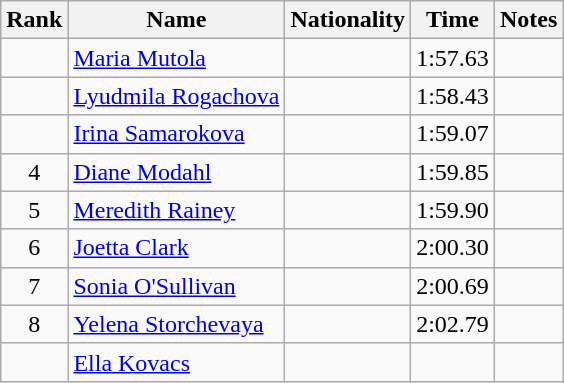<table class="wikitable sortable" style="text-align:center">
<tr>
<th>Rank</th>
<th>Name</th>
<th>Nationality</th>
<th>Time</th>
<th>Notes</th>
</tr>
<tr>
<td></td>
<td align=left><a href='#'>Maria Mutola</a></td>
<td align=left></td>
<td>1:57.63</td>
<td></td>
</tr>
<tr>
<td></td>
<td align=left><a href='#'>Lyudmila Rogachova</a></td>
<td align=left></td>
<td>1:58.43</td>
<td></td>
</tr>
<tr>
<td></td>
<td align=left><a href='#'>Irina Samarokova</a></td>
<td align=left></td>
<td>1:59.07</td>
<td></td>
</tr>
<tr>
<td>4</td>
<td align=left><a href='#'>Diane Modahl</a></td>
<td align=left></td>
<td>1:59.85</td>
<td></td>
</tr>
<tr>
<td>5</td>
<td align=left><a href='#'>Meredith Rainey</a></td>
<td align=left></td>
<td>1:59.90</td>
<td></td>
</tr>
<tr>
<td>6</td>
<td align=left><a href='#'>Joetta Clark</a></td>
<td align=left></td>
<td>2:00.30</td>
<td></td>
</tr>
<tr>
<td>7</td>
<td align=left><a href='#'>Sonia O'Sullivan</a></td>
<td align=left></td>
<td>2:00.69</td>
<td></td>
</tr>
<tr>
<td>8</td>
<td align=left><a href='#'>Yelena Storchevaya</a></td>
<td align=left></td>
<td>2:02.79</td>
<td></td>
</tr>
<tr>
<td></td>
<td align=left><a href='#'>Ella Kovacs</a></td>
<td align=left></td>
<td></td>
<td></td>
</tr>
</table>
